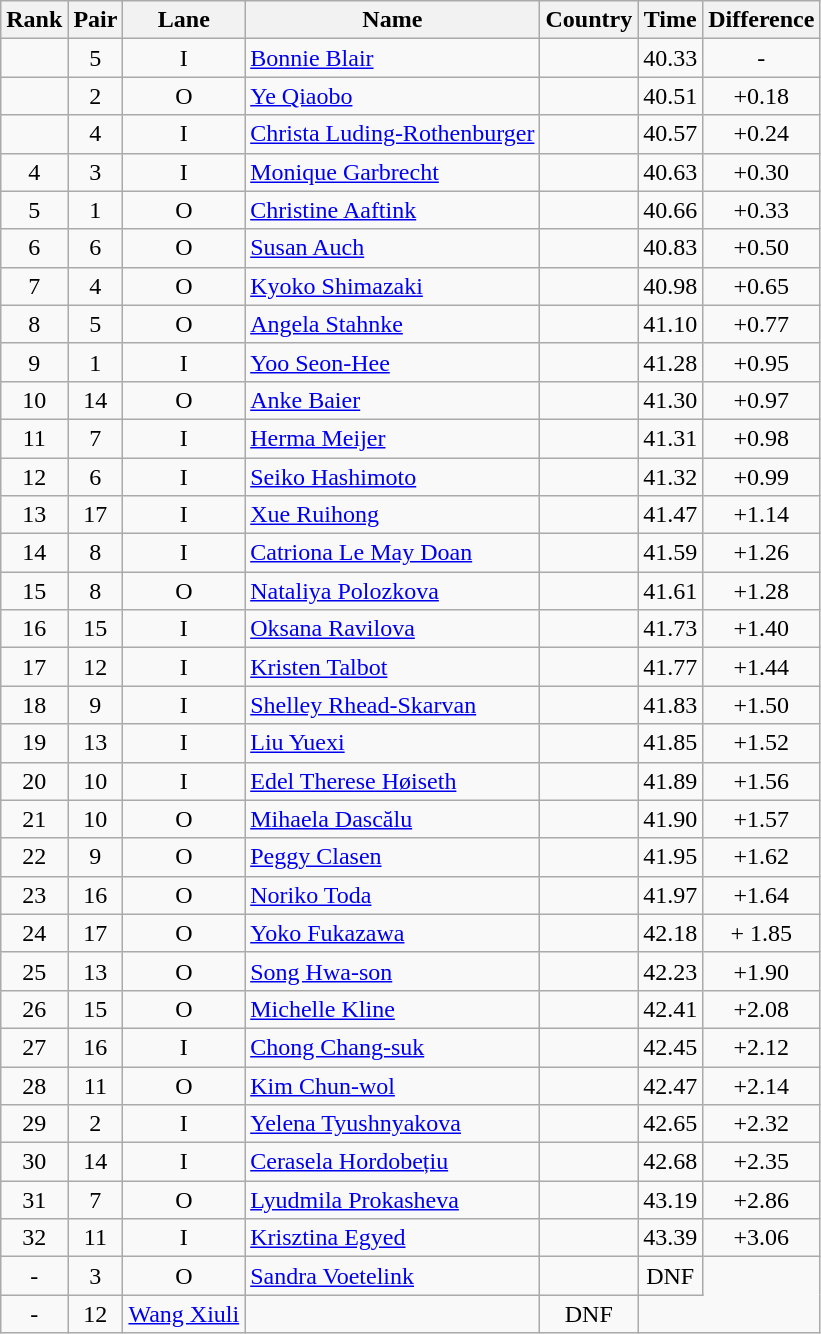<table class="wikitable sortable" style="text-align:center">
<tr>
<th>Rank</th>
<th>Pair</th>
<th>Lane</th>
<th>Name</th>
<th>Country</th>
<th>Time</th>
<th>Difference</th>
</tr>
<tr>
<td></td>
<td>5</td>
<td>I</td>
<td align=left><a href='#'>Bonnie Blair</a></td>
<td align=left></td>
<td>40.33</td>
<td>-</td>
</tr>
<tr>
<td></td>
<td>2</td>
<td>O</td>
<td align=left><a href='#'>Ye Qiaobo</a></td>
<td align=left></td>
<td>40.51</td>
<td>+0.18</td>
</tr>
<tr>
<td></td>
<td>4</td>
<td>I</td>
<td align=left><a href='#'>Christa Luding-Rothenburger</a></td>
<td align=left></td>
<td>40.57</td>
<td>+0.24</td>
</tr>
<tr>
<td>4</td>
<td>3</td>
<td>I</td>
<td align=left><a href='#'>Monique Garbrecht</a></td>
<td align=left></td>
<td>40.63</td>
<td>+0.30</td>
</tr>
<tr>
<td>5</td>
<td>1</td>
<td>O</td>
<td align=left><a href='#'>Christine Aaftink</a></td>
<td align=left></td>
<td>40.66</td>
<td>+0.33</td>
</tr>
<tr>
<td>6</td>
<td>6</td>
<td>O</td>
<td align=left><a href='#'>Susan Auch</a></td>
<td align=left></td>
<td>40.83</td>
<td>+0.50</td>
</tr>
<tr>
<td>7</td>
<td>4</td>
<td>O</td>
<td align=left><a href='#'>Kyoko Shimazaki</a></td>
<td align=left></td>
<td>40.98</td>
<td>+0.65</td>
</tr>
<tr>
<td>8</td>
<td>5</td>
<td>O</td>
<td align=left><a href='#'>Angela Stahnke</a></td>
<td align=left></td>
<td>41.10</td>
<td>+0.77</td>
</tr>
<tr>
<td>9</td>
<td>1</td>
<td>I</td>
<td align=left><a href='#'>Yoo Seon-Hee</a></td>
<td align=left></td>
<td>41.28</td>
<td>+0.95</td>
</tr>
<tr>
<td>10</td>
<td>14</td>
<td>O</td>
<td align=left><a href='#'>Anke Baier</a></td>
<td align=left></td>
<td>41.30</td>
<td>+0.97</td>
</tr>
<tr>
<td>11</td>
<td>7</td>
<td>I</td>
<td align=left><a href='#'>Herma Meijer</a></td>
<td align=left></td>
<td>41.31</td>
<td>+0.98</td>
</tr>
<tr>
<td>12</td>
<td>6</td>
<td>I</td>
<td align=left><a href='#'>Seiko Hashimoto</a></td>
<td align=left></td>
<td>41.32</td>
<td>+0.99</td>
</tr>
<tr>
<td>13</td>
<td>17</td>
<td>I</td>
<td align=left><a href='#'>Xue Ruihong</a></td>
<td align=left></td>
<td>41.47</td>
<td>+1.14</td>
</tr>
<tr>
<td>14</td>
<td>8</td>
<td>I</td>
<td align=left><a href='#'>Catriona Le May Doan</a></td>
<td align=left></td>
<td>41.59</td>
<td>+1.26</td>
</tr>
<tr>
<td>15</td>
<td>8</td>
<td>O</td>
<td align=left><a href='#'>Nataliya Polozkova</a></td>
<td align=left></td>
<td>41.61</td>
<td>+1.28</td>
</tr>
<tr>
<td>16</td>
<td>15</td>
<td>I</td>
<td align=left><a href='#'>Oksana Ravilova</a></td>
<td align=left></td>
<td>41.73</td>
<td>+1.40</td>
</tr>
<tr>
<td>17</td>
<td>12</td>
<td>I</td>
<td align=left><a href='#'>Kristen Talbot</a></td>
<td align=left></td>
<td>41.77</td>
<td>+1.44</td>
</tr>
<tr>
<td>18</td>
<td>9</td>
<td>I</td>
<td align=left><a href='#'>Shelley Rhead-Skarvan</a></td>
<td align=left></td>
<td>41.83</td>
<td>+1.50</td>
</tr>
<tr>
<td>19</td>
<td>13</td>
<td>I</td>
<td align=left><a href='#'>Liu Yuexi</a></td>
<td align=left></td>
<td>41.85</td>
<td>+1.52</td>
</tr>
<tr>
<td>20</td>
<td>10</td>
<td>I</td>
<td align=left><a href='#'>Edel Therese Høiseth</a></td>
<td align=left></td>
<td>41.89</td>
<td>+1.56</td>
</tr>
<tr>
<td>21</td>
<td>10</td>
<td>O</td>
<td align=left><a href='#'>Mihaela Dascălu</a></td>
<td align=left></td>
<td>41.90</td>
<td>+1.57</td>
</tr>
<tr>
<td>22</td>
<td>9</td>
<td>O</td>
<td align=left><a href='#'>Peggy Clasen</a></td>
<td align=left></td>
<td>41.95</td>
<td>+1.62</td>
</tr>
<tr>
<td>23</td>
<td>16</td>
<td>O</td>
<td align=left><a href='#'>Noriko Toda</a></td>
<td align=left></td>
<td>41.97</td>
<td>+1.64</td>
</tr>
<tr>
<td>24</td>
<td>17</td>
<td>O</td>
<td align=left><a href='#'>Yoko Fukazawa</a></td>
<td align=left></td>
<td>42.18</td>
<td>+ 1.85</td>
</tr>
<tr>
<td>25</td>
<td>13</td>
<td>O</td>
<td align=left><a href='#'>Song Hwa-son</a></td>
<td align=left></td>
<td>42.23</td>
<td>+1.90</td>
</tr>
<tr>
<td>26</td>
<td>15</td>
<td>O</td>
<td align=left><a href='#'>Michelle Kline</a></td>
<td align=left></td>
<td>42.41</td>
<td>+2.08</td>
</tr>
<tr>
<td>27</td>
<td>16</td>
<td>I</td>
<td align=left><a href='#'>Chong Chang-suk</a></td>
<td align=left></td>
<td>42.45</td>
<td>+2.12</td>
</tr>
<tr>
<td>28</td>
<td>11</td>
<td>O</td>
<td align=left><a href='#'>Kim Chun-wol</a></td>
<td align=left></td>
<td>42.47</td>
<td>+2.14</td>
</tr>
<tr>
<td>29</td>
<td>2</td>
<td>I</td>
<td align=left><a href='#'>Yelena Tyushnyakova</a></td>
<td align=left></td>
<td>42.65</td>
<td>+2.32</td>
</tr>
<tr>
<td>30</td>
<td>14</td>
<td>I</td>
<td align=left><a href='#'>Cerasela Hordobețiu</a></td>
<td align=left></td>
<td>42.68</td>
<td>+2.35</td>
</tr>
<tr>
<td>31</td>
<td>7</td>
<td>O</td>
<td align=left><a href='#'>Lyudmila Prokasheva</a></td>
<td align=left></td>
<td>43.19</td>
<td>+2.86</td>
</tr>
<tr>
<td>32</td>
<td>11</td>
<td>I</td>
<td align=left><a href='#'>Krisztina Egyed</a></td>
<td align=left></td>
<td>43.39</td>
<td>+3.06</td>
</tr>
<tr>
<td>-</td>
<td>3</td>
<td>O</td>
<td align=left><a href='#'>Sandra Voetelink</a></td>
<td align=left></td>
<td>DNF</td>
</tr>
<tr>
<td>-</td>
<td>12</td>
<td align=left><a href='#'>Wang Xiuli</a></td>
<td align=left></td>
<td>DNF</td>
</tr>
</table>
